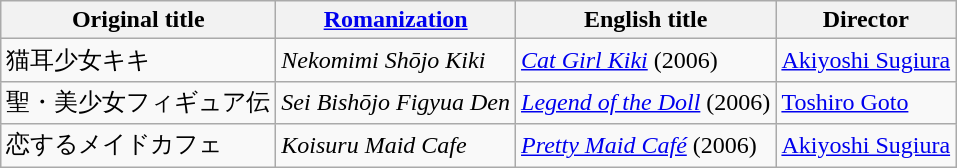<table class="wikitable">
<tr>
<th>Original title</th>
<th><a href='#'>Romanization</a></th>
<th>English title</th>
<th>Director</th>
</tr>
<tr>
<td>猫耳少女キキ</td>
<td><em>Nekomimi Shōjo Kiki</em></td>
<td><em><a href='#'>Cat Girl Kiki</a></em> (2006)</td>
<td><a href='#'>Akiyoshi Sugiura</a></td>
</tr>
<tr>
<td>聖・美少女フィギュア伝</td>
<td><em>Sei Bishōjo Figyua Den</em></td>
<td><em><a href='#'>Legend of the Doll</a></em>  (2006)</td>
<td><a href='#'>Toshiro Goto</a></td>
</tr>
<tr>
<td>恋するメイドカフェ</td>
<td><em>Koisuru Maid Cafe</em></td>
<td><em><a href='#'>Pretty Maid Café</a></em>  (2006)</td>
<td><a href='#'>Akiyoshi Sugiura</a></td>
</tr>
</table>
